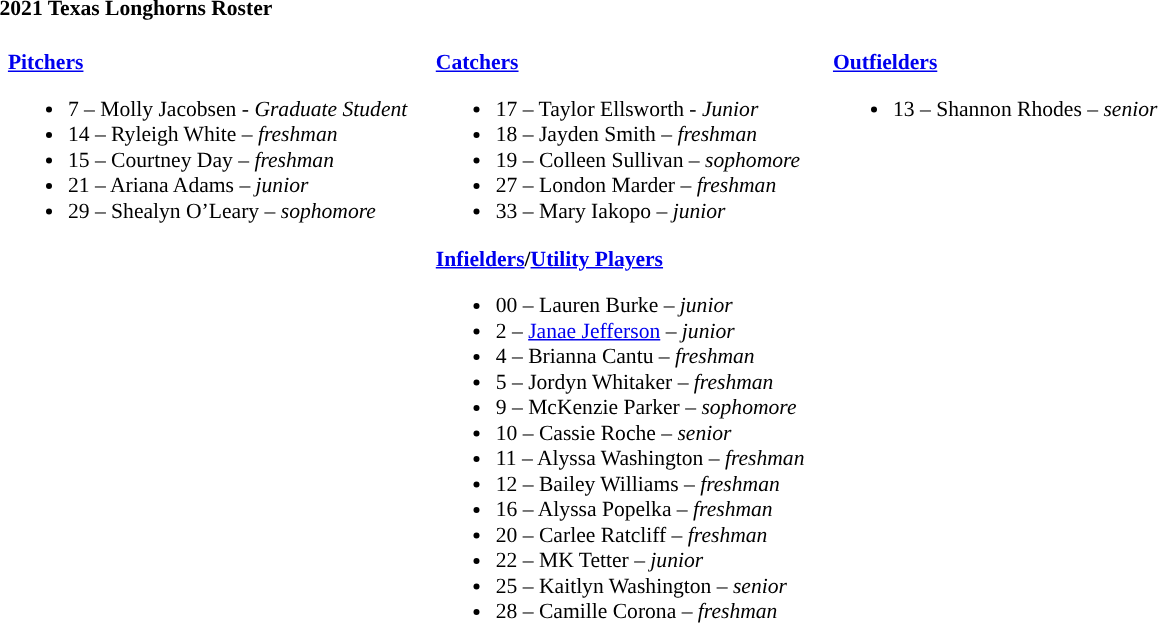<table class="toccolours" style="border-collapse:collapse; font-size:90%;">
<tr>
<td colspan="7"><strong>2021 Texas Longhorns Roster</strong></td>
</tr>
<tr>
<td width="03"> </td>
<td valign="top"><br><strong><a href='#'>Pitchers</a></strong><ul><li>7 – Molly Jacobsen - <em>Graduate Student</em></li><li>14 – Ryleigh White – <em>freshman</em></li><li>15 – Courtney Day – <em>freshman</em></li><li>21 – Ariana Adams – <em>junior</em></li><li>29 – Shealyn O’Leary – <em>sophomore</em></li></ul></td>
<td width="15"> </td>
<td valign="top"><br><strong><a href='#'>Catchers</a></strong><ul><li>17 – Taylor Ellsworth - <em> Junior</em></li><li>18 – Jayden Smith – <em>freshman</em></li><li>19 – Colleen Sullivan  – <em>sophomore</em></li><li>27 – London Marder – <em>freshman</em></li><li>33 – Mary Iakopo – <em>junior</em></li></ul><strong><a href='#'>Infielders</a>/<a href='#'>Utility Players</a></strong><ul><li>00 – Lauren Burke – <em>junior</em></li><li>2 – <a href='#'>Janae Jefferson</a> – <em>junior</em></li><li>4 – Brianna Cantu – <em>freshman</em></li><li>5 – Jordyn Whitaker – <em>freshman</em></li><li>9 – McKenzie Parker – <em>sophomore</em></li><li>10 – Cassie Roche – <em>senior</em></li><li>11 – Alyssa Washington – <em>freshman</em></li><li>12 – Bailey Williams – <em>freshman</em></li><li>16 – Alyssa Popelka – <em>freshman</em></li><li>20 – Carlee Ratcliff – <em>freshman</em></li><li>22 – MK Tetter – <em>junior</em></li><li>25 – Kaitlyn Washington – <em>senior</em></li><li>28 – Camille Corona  – <em>freshman</em></li></ul></td>
<td width="15"> </td>
<td valign="top"><br><strong><a href='#'>Outfielders</a></strong><ul><li>13 – Shannon Rhodes – <em>senior</em></li></ul></td>
<td width="25"> </td>
</tr>
</table>
